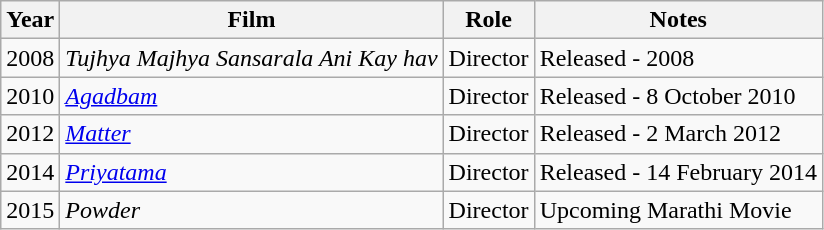<table class="wikitable">
<tr>
<th>Year</th>
<th>Film</th>
<th>Role</th>
<th>Notes</th>
</tr>
<tr>
<td>2008</td>
<td><em>Tujhya Majhya Sansarala Ani Kay hav</em></td>
<td>Director</td>
<td>Released - 2008</td>
</tr>
<tr>
<td>2010</td>
<td><em><a href='#'>Agadbam</a></em></td>
<td>Director</td>
<td>Released - 8 October 2010</td>
</tr>
<tr>
<td>2012</td>
<td><em><a href='#'>Matter</a></em></td>
<td>Director</td>
<td>Released - 2 March 2012</td>
</tr>
<tr>
<td>2014</td>
<td><a href='#'><em>Priyatama</em></a></td>
<td>Director</td>
<td>Released - 14 February 2014</td>
</tr>
<tr>
<td>2015</td>
<td><em>Powder</em></td>
<td>Director</td>
<td>Upcoming Marathi Movie</td>
</tr>
</table>
